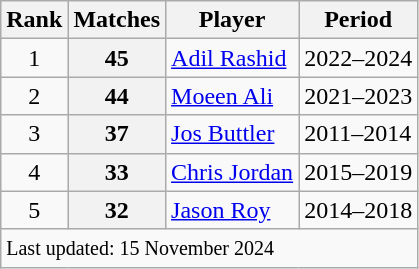<table class="wikitable plainrowheaders">
<tr>
<th scope=col>Rank</th>
<th scope=col>Matches</th>
<th scope=col>Player</th>
<th scope=col>Period</th>
</tr>
<tr>
<td align=center>1</td>
<th scope=row style=text-align:center;>45</th>
<td><a href='#'>Adil Rashid</a></td>
<td>2022–2024</td>
</tr>
<tr>
<td align=center>2</td>
<th scope=row style=text-align:center;>44</th>
<td><a href='#'>Moeen Ali</a></td>
<td>2021–2023</td>
</tr>
<tr>
<td align=center>3</td>
<th scope=row style=text-align:center;>37</th>
<td><a href='#'>Jos Buttler</a></td>
<td>2011–2014</td>
</tr>
<tr>
<td align=center>4</td>
<th scope=row style=text-align:center;>33</th>
<td><a href='#'>Chris Jordan</a></td>
<td>2015–2019</td>
</tr>
<tr>
<td align=center>5</td>
<th scope=row style=text-align:center;>32</th>
<td><a href='#'>Jason Roy</a></td>
<td>2014–2018</td>
</tr>
<tr>
<td colspan=4><small>Last updated: 15 November 2024</small></td>
</tr>
</table>
